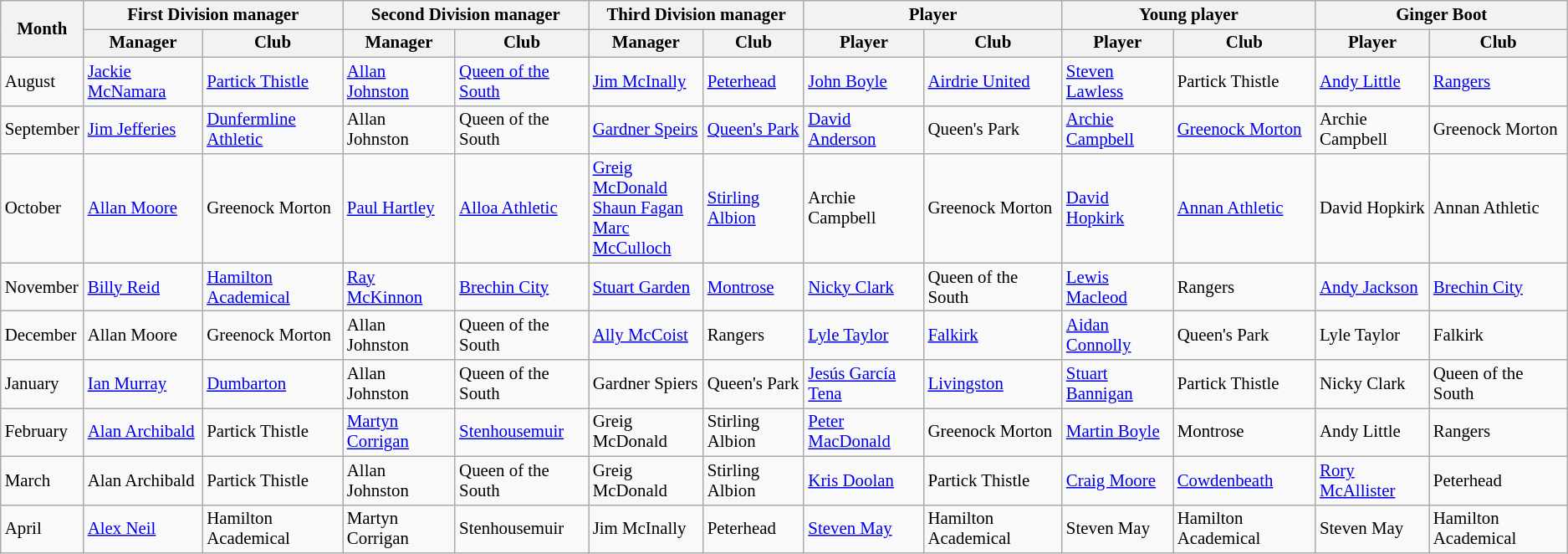<table class="wikitable" style="font-size:87%">
<tr>
<th rowspan="2">Month</th>
<th colspan="2">First Division manager</th>
<th colspan="2">Second Division manager</th>
<th colspan="2">Third Division manager</th>
<th colspan="2">Player</th>
<th colspan="2">Young player</th>
<th colspan="2">Ginger Boot</th>
</tr>
<tr>
<th>Manager</th>
<th>Club</th>
<th>Manager</th>
<th>Club</th>
<th>Manager</th>
<th>Club</th>
<th>Player</th>
<th>Club</th>
<th>Player</th>
<th>Club</th>
<th>Player</th>
<th>Club</th>
</tr>
<tr>
<td>August</td>
<td> <a href='#'>Jackie McNamara</a></td>
<td><a href='#'>Partick Thistle</a></td>
<td> <a href='#'>Allan Johnston</a></td>
<td><a href='#'>Queen of the South</a></td>
<td> <a href='#'>Jim McInally</a></td>
<td><a href='#'>Peterhead</a></td>
<td> <a href='#'>John Boyle</a></td>
<td><a href='#'>Airdrie United</a></td>
<td> <a href='#'>Steven Lawless</a></td>
<td>Partick Thistle</td>
<td> <a href='#'>Andy Little</a></td>
<td><a href='#'>Rangers</a></td>
</tr>
<tr>
<td>September</td>
<td> <a href='#'>Jim Jefferies</a></td>
<td><a href='#'>Dunfermline Athletic</a></td>
<td> Allan Johnston</td>
<td>Queen of the South</td>
<td> <a href='#'>Gardner Speirs</a></td>
<td><a href='#'>Queen's Park</a></td>
<td> <a href='#'>David Anderson</a></td>
<td>Queen's Park</td>
<td> <a href='#'>Archie Campbell</a></td>
<td><a href='#'>Greenock Morton</a></td>
<td> Archie Campbell</td>
<td>Greenock Morton</td>
</tr>
<tr>
<td>October</td>
<td> <a href='#'>Allan Moore</a></td>
<td>Greenock Morton</td>
<td> <a href='#'>Paul Hartley</a></td>
<td><a href='#'>Alloa Athletic</a></td>
<td> <a href='#'>Greig McDonald</a><br> <a href='#'>Shaun Fagan</a><br> <a href='#'>Marc McCulloch</a></td>
<td><a href='#'>Stirling Albion</a></td>
<td> Archie Campbell</td>
<td>Greenock Morton</td>
<td> <a href='#'>David Hopkirk</a></td>
<td><a href='#'>Annan Athletic</a></td>
<td> David Hopkirk</td>
<td>Annan Athletic</td>
</tr>
<tr>
<td>November</td>
<td> <a href='#'>Billy Reid</a></td>
<td><a href='#'>Hamilton Academical</a></td>
<td> <a href='#'>Ray McKinnon</a></td>
<td><a href='#'>Brechin City</a></td>
<td> <a href='#'>Stuart Garden</a></td>
<td><a href='#'>Montrose</a></td>
<td> <a href='#'>Nicky Clark</a></td>
<td>Queen of the South</td>
<td> <a href='#'>Lewis Macleod</a></td>
<td>Rangers</td>
<td> <a href='#'>Andy Jackson</a></td>
<td><a href='#'>Brechin City</a></td>
</tr>
<tr>
<td>December</td>
<td> Allan Moore</td>
<td>Greenock Morton</td>
<td> Allan Johnston</td>
<td>Queen of the South</td>
<td> <a href='#'>Ally McCoist</a></td>
<td>Rangers</td>
<td> <a href='#'>Lyle Taylor</a></td>
<td><a href='#'>Falkirk</a></td>
<td> <a href='#'>Aidan Connolly</a></td>
<td>Queen's Park</td>
<td> Lyle Taylor</td>
<td>Falkirk</td>
</tr>
<tr>
<td>January</td>
<td> <a href='#'>Ian Murray</a></td>
<td><a href='#'>Dumbarton</a></td>
<td> Allan Johnston</td>
<td>Queen of the South</td>
<td> Gardner Spiers</td>
<td>Queen's Park</td>
<td> <a href='#'>Jesús García Tena</a></td>
<td><a href='#'>Livingston</a></td>
<td> <a href='#'>Stuart Bannigan</a></td>
<td>Partick Thistle</td>
<td> Nicky Clark</td>
<td>Queen of the South</td>
</tr>
<tr>
<td>February</td>
<td> <a href='#'>Alan Archibald</a></td>
<td>Partick Thistle</td>
<td> <a href='#'>Martyn Corrigan</a></td>
<td><a href='#'>Stenhousemuir</a></td>
<td> Greig McDonald</td>
<td>Stirling Albion</td>
<td> <a href='#'>Peter MacDonald</a></td>
<td>Greenock Morton</td>
<td> <a href='#'>Martin Boyle</a></td>
<td>Montrose</td>
<td> Andy Little</td>
<td>Rangers</td>
</tr>
<tr>
<td>March</td>
<td> Alan Archibald</td>
<td>Partick Thistle</td>
<td> Allan Johnston</td>
<td>Queen of the South</td>
<td> Greig McDonald</td>
<td>Stirling Albion</td>
<td> <a href='#'>Kris Doolan</a></td>
<td>Partick Thistle</td>
<td> <a href='#'>Craig Moore</a></td>
<td><a href='#'>Cowdenbeath</a></td>
<td> <a href='#'>Rory McAllister</a></td>
<td>Peterhead</td>
</tr>
<tr>
<td>April</td>
<td> <a href='#'>Alex Neil</a></td>
<td>Hamilton Academical</td>
<td> Martyn Corrigan</td>
<td>Stenhousemuir</td>
<td> Jim McInally</td>
<td>Peterhead</td>
<td> <a href='#'>Steven May</a></td>
<td>Hamilton Academical</td>
<td> Steven May</td>
<td>Hamilton Academical</td>
<td> Steven May</td>
<td>Hamilton Academical</td>
</tr>
</table>
